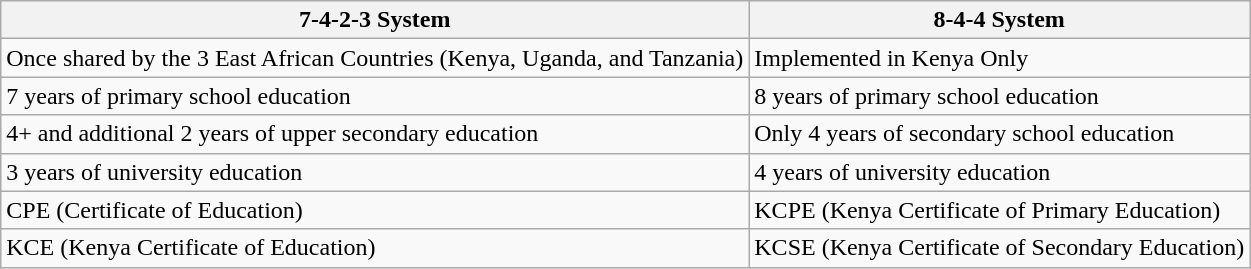<table class="wikitable">
<tr>
<th>7-4-2-3 System</th>
<th>8-4-4 System</th>
</tr>
<tr>
<td>Once shared by the 3 East African Countries (Kenya, Uganda, and Tanzania)</td>
<td>Implemented in Kenya Only</td>
</tr>
<tr>
<td>7 years of primary school education</td>
<td>8 years of primary school education</td>
</tr>
<tr>
<td>4+ and additional 2 years of upper secondary education</td>
<td>Only 4 years of secondary school education</td>
</tr>
<tr>
<td>3 years of university education</td>
<td>4 years of university education</td>
</tr>
<tr>
<td>CPE (Certificate of Education)</td>
<td>KCPE (Kenya Certificate of Primary Education)</td>
</tr>
<tr>
<td>KCE (Kenya Certificate of Education)</td>
<td>KCSE (Kenya Certificate of Secondary Education)</td>
</tr>
</table>
